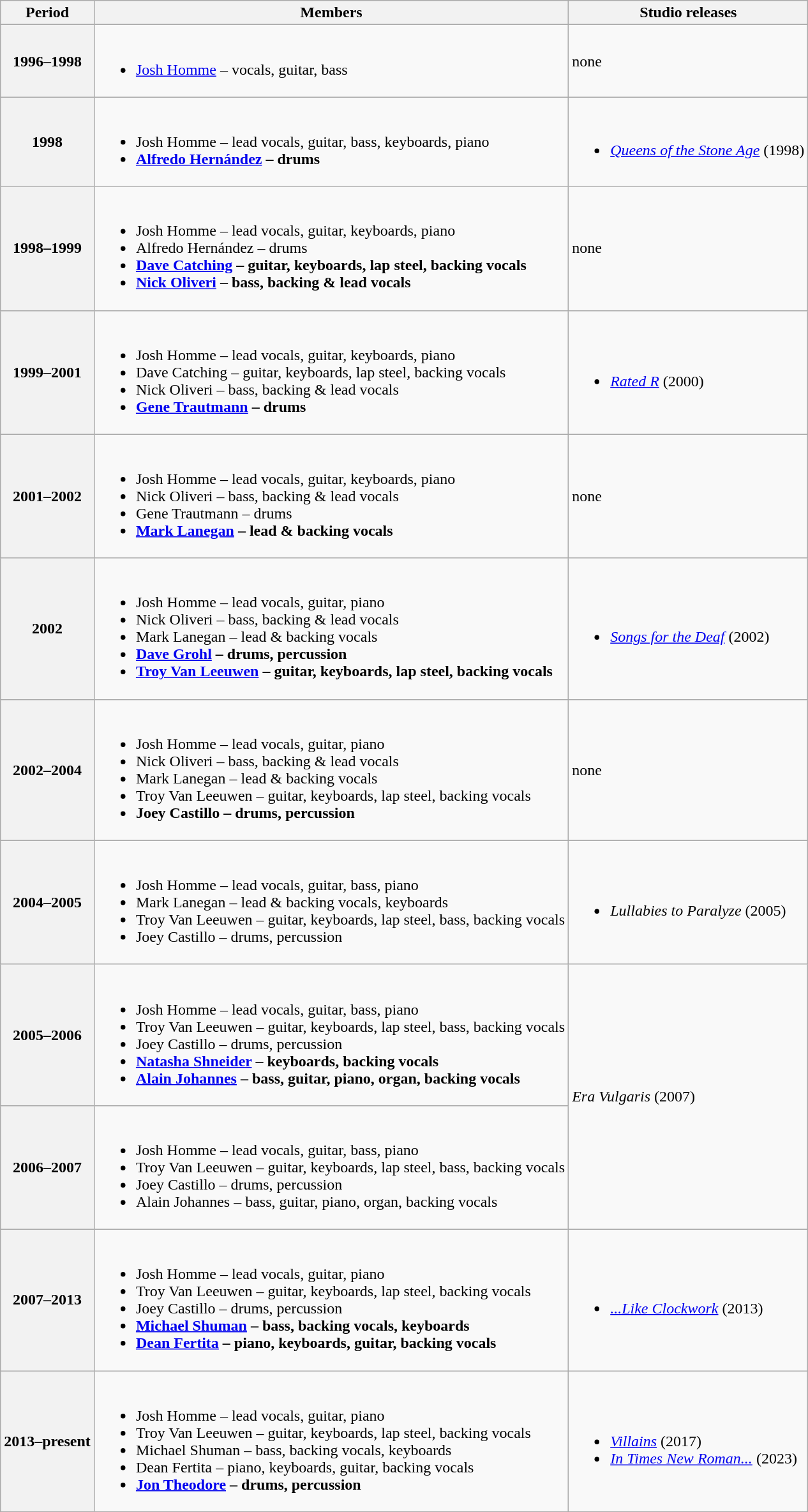<table class="wikitable">
<tr>
<th>Period</th>
<th>Members</th>
<th>Studio releases</th>
</tr>
<tr>
<th>1996–1998</th>
<td><br><ul><li><a href='#'>Josh Homme</a> – vocals, guitar, bass</li></ul></td>
<td>none</td>
</tr>
<tr>
<th>1998</th>
<td><br><ul><li>Josh Homme – lead vocals, guitar, bass, keyboards, piano</li><li><strong><a href='#'>Alfredo Hernández</a> – drums</strong></li></ul></td>
<td><br><ul><li><em><a href='#'>Queens of the Stone Age</a></em> (1998)</li></ul></td>
</tr>
<tr>
<th>1998–1999</th>
<td><br><ul><li>Josh Homme – lead vocals, guitar, keyboards, piano</li><li>Alfredo Hernández – drums</li><li><strong><a href='#'>Dave Catching</a> – guitar, keyboards, lap steel, backing vocals</strong></li><li><strong><a href='#'>Nick Oliveri</a> – bass, backing & lead vocals</strong></li></ul></td>
<td>none</td>
</tr>
<tr>
<th>1999–2001</th>
<td><br><ul><li>Josh Homme – lead vocals, guitar, keyboards, piano</li><li>Dave Catching – guitar, keyboards, lap steel, backing vocals</li><li>Nick Oliveri – bass, backing & lead vocals</li><li><strong><a href='#'>Gene Trautmann</a> – drums</strong></li></ul></td>
<td><br><ul><li><em><a href='#'>Rated R</a></em> (2000)</li></ul></td>
</tr>
<tr>
<th>2001–2002</th>
<td><br><ul><li>Josh Homme – lead vocals, guitar, keyboards, piano</li><li>Nick Oliveri – bass, backing & lead vocals</li><li>Gene Trautmann – drums</li><li><strong><a href='#'>Mark Lanegan</a> – lead & backing vocals</strong></li></ul></td>
<td>none</td>
</tr>
<tr>
<th>2002</th>
<td><br><ul><li>Josh Homme – lead vocals, guitar, piano</li><li>Nick Oliveri – bass, backing & lead vocals</li><li>Mark Lanegan – lead & backing vocals</li><li><strong><a href='#'>Dave Grohl</a> – drums, percussion</strong></li><li><strong><a href='#'>Troy Van Leeuwen</a> – guitar, keyboards, lap steel, backing vocals</strong></li></ul></td>
<td><br><ul><li><em><a href='#'>Songs for the Deaf</a></em> (2002)</li></ul></td>
</tr>
<tr>
<th>2002–2004</th>
<td><br><ul><li>Josh Homme – lead vocals, guitar, piano</li><li>Nick Oliveri – bass, backing & lead vocals</li><li>Mark Lanegan – lead & backing vocals</li><li>Troy Van Leeuwen – guitar, keyboards, lap steel, backing vocals</li><li><strong>Joey Castillo – drums, percussion</strong></li></ul></td>
<td>none</td>
</tr>
<tr>
<th>2004–2005</th>
<td><br><ul><li>Josh Homme – lead vocals, guitar, bass, piano</li><li>Mark Lanegan – lead & backing vocals, keyboards</li><li>Troy Van Leeuwen – guitar, keyboards, lap steel, bass, backing vocals</li><li>Joey Castillo – drums, percussion</li></ul></td>
<td><br><ul><li><em>Lullabies to Paralyze</em> (2005)</li></ul></td>
</tr>
<tr>
<th>2005–2006</th>
<td><br><ul><li>Josh Homme – lead vocals, guitar, bass, piano</li><li>Troy Van Leeuwen – guitar, keyboards, lap steel, bass, backing vocals</li><li>Joey Castillo – drums, percussion</li><li><strong><a href='#'>Natasha Shneider</a> – keyboards, backing vocals</strong></li><li><strong><a href='#'>Alain Johannes</a> – bass, guitar, piano, organ, backing vocals</strong></li></ul></td>
<td rowspan="2"><em>Era Vulgaris</em> (2007)</td>
</tr>
<tr>
<th>2006–2007</th>
<td><br><ul><li>Josh Homme – lead vocals, guitar, bass, piano</li><li>Troy Van Leeuwen – guitar, keyboards, lap steel, bass, backing vocals</li><li>Joey Castillo – drums, percussion</li><li>Alain Johannes – bass, guitar, piano, organ, backing vocals</li></ul></td>
</tr>
<tr>
<th>2007–2013</th>
<td><br><ul><li>Josh Homme – lead vocals, guitar, piano</li><li>Troy Van Leeuwen – guitar, keyboards, lap steel, backing vocals</li><li>Joey Castillo – drums, percussion</li><li><strong><a href='#'>Michael Shuman</a> – bass, backing vocals, keyboards</strong></li><li><strong><a href='#'>Dean Fertita</a> – piano, keyboards, guitar, backing vocals</strong></li></ul></td>
<td><br><ul><li><em><a href='#'>...Like Clockwork</a></em> (2013)</li></ul></td>
</tr>
<tr>
<th>2013–present</th>
<td><br><ul><li>Josh Homme – lead vocals, guitar, piano</li><li>Troy Van Leeuwen – guitar, keyboards, lap steel, backing vocals</li><li>Michael Shuman – bass, backing vocals, keyboards</li><li>Dean Fertita – piano, keyboards, guitar, backing vocals</li><li><strong><a href='#'>Jon Theodore</a> – drums, percussion</strong></li></ul></td>
<td><br><ul><li><em><a href='#'>Villains</a></em> (2017)</li><li><em><a href='#'>In Times New Roman...</a></em> (2023)</li></ul></td>
</tr>
</table>
